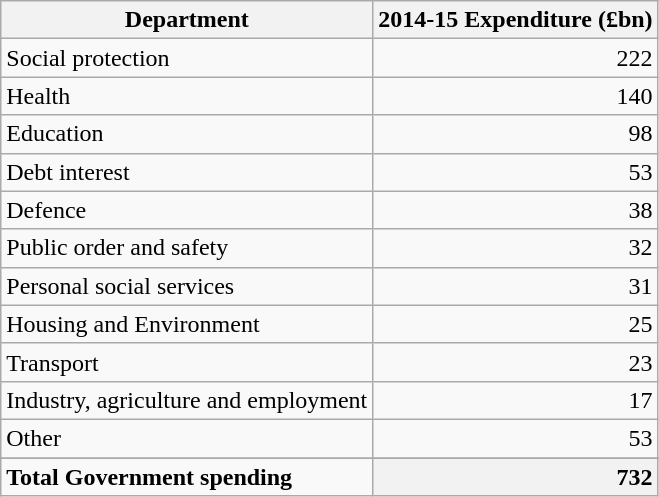<table class="wikitable sortable">
<tr>
<th>Department</th>
<th style="text-align: right">2014-15 Expenditure (£bn)</th>
</tr>
<tr>
<td>Social protection</td>
<td style="text-align: right">222</td>
</tr>
<tr>
<td>Health</td>
<td style="text-align: right">140</td>
</tr>
<tr>
<td>Education</td>
<td style="text-align: right">98</td>
</tr>
<tr>
<td>Debt interest</td>
<td style="text-align: right">53</td>
</tr>
<tr>
<td>Defence</td>
<td style="text-align: right">38</td>
</tr>
<tr>
<td>Public order and safety</td>
<td style="text-align: right">32</td>
</tr>
<tr>
<td>Personal social services</td>
<td style="text-align: right">31</td>
</tr>
<tr>
<td>Housing and Environment</td>
<td style="text-align: right">25</td>
</tr>
<tr>
<td>Transport</td>
<td style="text-align: right">23</td>
</tr>
<tr>
<td>Industry, agriculture and employment</td>
<td style="text-align: right">17</td>
</tr>
<tr>
<td>Other</td>
<td style="text-align: right">53</td>
</tr>
<tr>
</tr>
<tr class="sortbottom">
<td style="text-align: left"><strong>Total Government spending</strong></td>
<th style="text-align: right">732</th>
</tr>
</table>
